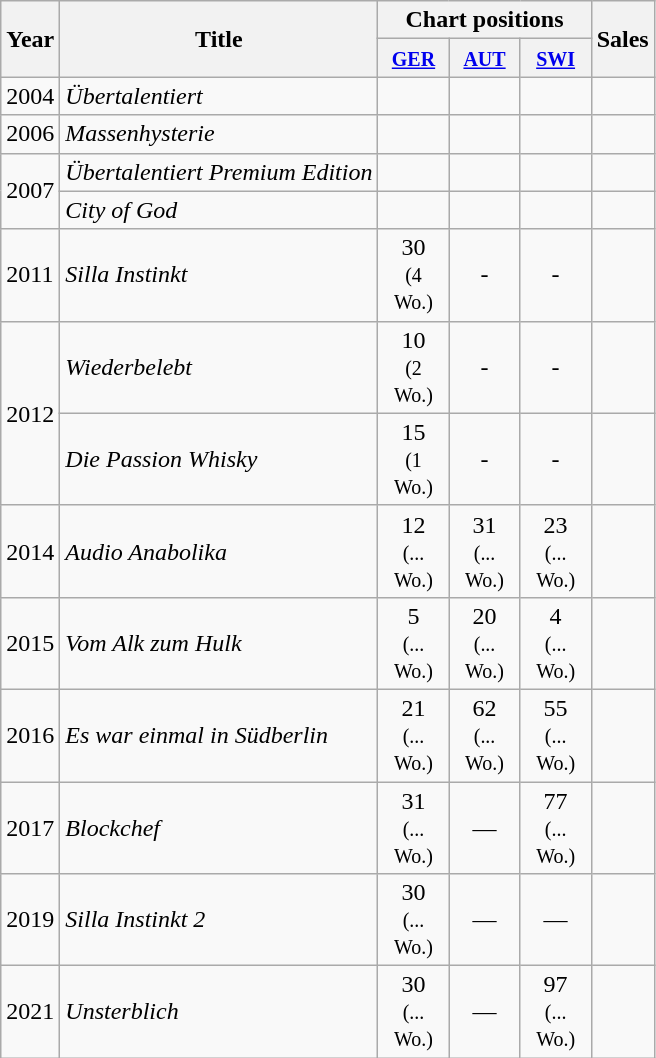<table class="wikitable">
<tr>
<th rowspan="2">Year</th>
<th rowspan="2">Title</th>
<th colspan="3">Chart positions</th>
<th rowspan="2">Sales</th>
</tr>
<tr>
<th width="40"><small><a href='#'>GER</a></small></th>
<th width="40"><small><a href='#'>AUT</a></small></th>
<th width="40"><small><a href='#'>SWI</a></small></th>
</tr>
<tr>
<td>2004</td>
<td><em>Übertalentiert</em></td>
<td></td>
<td></td>
<td></td>
<td></td>
</tr>
<tr>
<td>2006</td>
<td><em>Massenhysterie</em></td>
<td></td>
<td></td>
<td></td>
<td></td>
</tr>
<tr>
<td rowspan="2">2007</td>
<td><em>Übertalentiert Premium Edition</em></td>
<td></td>
<td></td>
<td></td>
<td></td>
</tr>
<tr>
<td><em>City of God</em></td>
<td></td>
<td></td>
<td></td>
<td></td>
</tr>
<tr>
<td>2011</td>
<td><em>Silla Instinkt</em></td>
<td align="center" >30 <br><small>(4 Wo.)</small></td>
<td align="center" >-</td>
<td align="center" >-</td>
<td></td>
</tr>
<tr>
<td rowspan="2">2012</td>
<td><em>Wiederbelebt</em></td>
<td align="center" >10 <br><small>(2 Wo.)</small></td>
<td align="center" >-</td>
<td align="center" >-</td>
<td></td>
</tr>
<tr>
<td><em>Die Passion Whisky</em></td>
<td align="center" >15 <br><small>(1 Wo.)</small></td>
<td align="center" >-</td>
<td align="center" >-</td>
<td></td>
</tr>
<tr>
<td>2014</td>
<td><em>Audio Anabolika</em></td>
<td align="center" >12 <br><small>(... Wo.)</small></td>
<td align="center" >31 <br><small>(... Wo.)</small></td>
<td align="center" >23 <br><small>(... Wo.)</small></td>
<td></td>
</tr>
<tr>
<td>2015</td>
<td><em>Vom Alk zum Hulk</em></td>
<td align="center" >5 <br><small>(... Wo.)</small></td>
<td align="center" >20 <br><small>(... Wo.)</small></td>
<td align="center" >4 <br><small>(... Wo.)</small></td>
<td></td>
</tr>
<tr>
<td>2016</td>
<td><em>Es war einmal in Südberlin</em></td>
<td align="center" >21 <br><small>(... Wo.)</small></td>
<td align="center" >62 <br><small>(... Wo.)</small></td>
<td align="center" >55 <br><small>(... Wo.)</small></td>
<td></td>
</tr>
<tr>
<td>2017</td>
<td><em>Blockchef</em></td>
<td align="center" >31 <br><small>(... Wo.)</small></td>
<td align="center" >—</td>
<td align="center" >77 <br><small>(... Wo.)</small></td>
<td></td>
</tr>
<tr>
<td>2019</td>
<td><em>Silla Instinkt 2</em></td>
<td align="center" >30 <br><small>(... Wo.)</small></td>
<td align="center" >—</td>
<td align="center" >—</td>
<td></td>
</tr>
<tr>
<td>2021</td>
<td><em>Unsterblich</em></td>
<td align="center" >30 <br><small>(... Wo.)</small></td>
<td align="center" >—</td>
<td align="center" >97 <br><small>(... Wo.)</small></td>
<td></td>
</tr>
</table>
